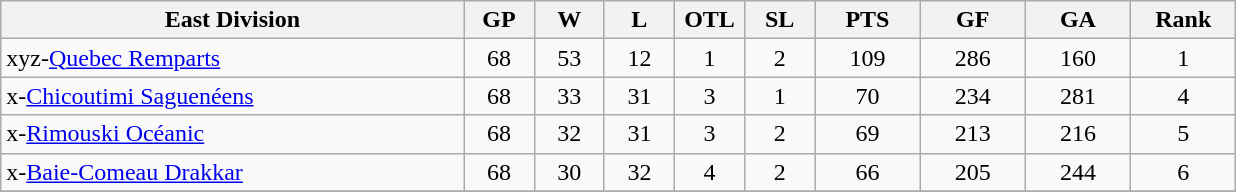<table class="wikitable" style="text-align:center">
<tr>
<th bgcolor="#DDDDFF" width="33%">East Division</th>
<th bgcolor="#DDDDFF" width="5%">GP</th>
<th bgcolor="#DDDDFF" width="5%">W</th>
<th bgcolor="#DDDDFF" width="5%">L</th>
<th bgcolor="#DDDDFF" width="5%">OTL</th>
<th bgcolor="#DDDDFF" width="5%">SL</th>
<th bgcolor="#DDDDFF" width="7.5%">PTS</th>
<th bgcolor="#DDDDFF" width="7.5%">GF</th>
<th bgcolor="#DDDDFF" width="7.5%">GA</th>
<th bgcolor="#DDDDFF" width="7.5%">Rank</th>
</tr>
<tr>
<td align=left>xyz-<a href='#'>Quebec Remparts</a></td>
<td>68</td>
<td>53</td>
<td>12</td>
<td>1</td>
<td>2</td>
<td>109</td>
<td>286</td>
<td>160</td>
<td>1</td>
</tr>
<tr>
<td align=left>x-<a href='#'>Chicoutimi Saguenéens</a></td>
<td>68</td>
<td>33</td>
<td>31</td>
<td>3</td>
<td>1</td>
<td>70</td>
<td>234</td>
<td>281</td>
<td>4</td>
</tr>
<tr>
<td align=left>x-<a href='#'>Rimouski Océanic</a></td>
<td>68</td>
<td>32</td>
<td>31</td>
<td>3</td>
<td>2</td>
<td>69</td>
<td>213</td>
<td>216</td>
<td>5</td>
</tr>
<tr>
<td align=left>x-<a href='#'>Baie-Comeau Drakkar</a></td>
<td>68</td>
<td>30</td>
<td>32</td>
<td>4</td>
<td>2</td>
<td>66</td>
<td>205</td>
<td>244</td>
<td>6</td>
</tr>
<tr>
</tr>
</table>
